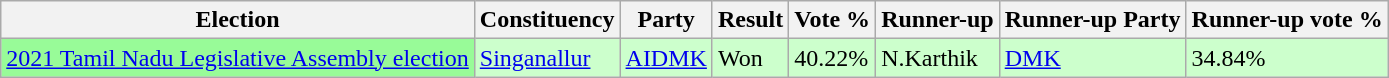<table class="wikitable">
<tr>
<th>Election</th>
<th>Constituency</th>
<th>Party</th>
<th>Result</th>
<th>Vote %</th>
<th>Runner-up</th>
<th>Runner-up Party</th>
<th>Runner-up vote %</th>
</tr>
<tr style="background:#cfc;">
<td bgcolor=#98FB98><a href='#'>2021 Tamil Nadu Legislative Assembly election</a></td>
<td><a href='#'>Singanallur</a></td>
<td><a href='#'>AIDMK</a></td>
<td>Won</td>
<td>40.22%</td>
<td>N.Karthik</td>
<td><a href='#'>DMK</a></td>
<td>34.84%</td>
</tr>
</table>
